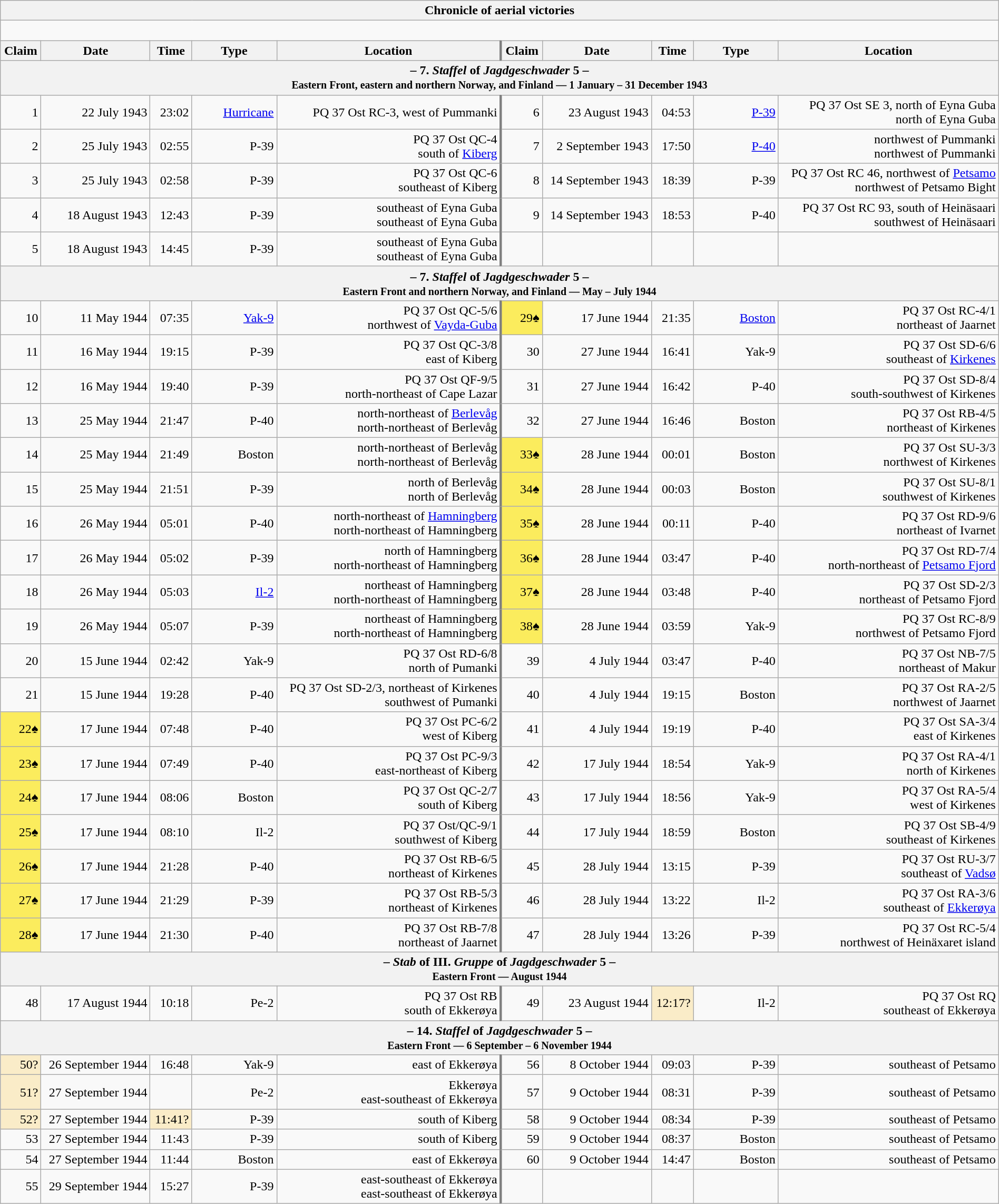<table class="wikitable plainrowheaders collapsible" style="margin-left: auto; margin-right: auto; border: none; text-align:right; width: 100%;">
<tr>
<th colspan="10">Chronicle of aerial victories</th>
</tr>
<tr>
<td colspan="10" style="text-align: left;"><br>
</td>
</tr>
<tr>
<th scope="col">Claim</th>
<th scope="col">Date</th>
<th scope="col">Time</th>
<th scope="col" width="100px">Type</th>
<th scope="col">Location</th>
<th scope="col" style="border-left: 3px solid grey;">Claim</th>
<th scope="col">Date</th>
<th scope="col">Time</th>
<th scope="col" width="100px">Type</th>
<th scope="col">Location</th>
</tr>
<tr>
<th colspan="10">– 7. <em>Staffel</em> of <em>Jagdgeschwader</em> 5 –<br><small>Eastern Front, eastern and northern Norway, and Finland — 1 January – 31 December 1943</small></th>
</tr>
<tr>
<td>1</td>
<td>22 July 1943</td>
<td>23:02</td>
<td><a href='#'>Hurricane</a></td>
<td>PQ 37 Ost RC-3,  west of Pummanki</td>
<td style="border-left: 3px solid grey;">6</td>
<td>23 August 1943</td>
<td>04:53</td>
<td><a href='#'>P-39</a></td>
<td>PQ 37 Ost SE 3, north of Eyna Guba<br> north of Eyna Guba</td>
</tr>
<tr>
<td>2</td>
<td>25 July 1943</td>
<td>02:55</td>
<td>P-39</td>
<td>PQ 37 Ost QC-4<br> south of <a href='#'>Kiberg</a></td>
<td style="border-left: 3px solid grey;">7</td>
<td>2 September 1943</td>
<td>17:50</td>
<td><a href='#'>P-40</a></td>
<td>northwest of Pummanki<br> northwest of Pummanki</td>
</tr>
<tr>
<td>3</td>
<td>25 July 1943</td>
<td>02:58</td>
<td>P-39</td>
<td>PQ 37 Ost QC-6<br> southeast of Kiberg</td>
<td style="border-left: 3px solid grey;">8</td>
<td>14 September 1943</td>
<td>18:39</td>
<td>P-39</td>
<td>PQ 37 Ost RC 46, northwest of <a href='#'>Petsamo</a><br> northwest of Petsamo Bight</td>
</tr>
<tr>
<td>4</td>
<td>18 August 1943</td>
<td>12:43</td>
<td>P-39</td>
<td>southeast of Eyna Guba<br> southeast of Eyna Guba</td>
<td style="border-left: 3px solid grey;">9</td>
<td>14 September 1943</td>
<td>18:53</td>
<td>P-40</td>
<td>PQ 37 Ost RC 93, south of Heinäsaari<br> southwest of Heinäsaari</td>
</tr>
<tr>
<td>5</td>
<td>18 August 1943</td>
<td>14:45</td>
<td>P-39</td>
<td>southeast of Eyna Guba<br> southeast of Eyna Guba</td>
<td style="border-left: 3px solid grey;"></td>
<td></td>
<td></td>
<td></td>
<td></td>
</tr>
<tr>
<th colspan="10">– 7. <em>Staffel</em> of <em>Jagdgeschwader</em> 5 –<br><small>Eastern Front and northern Norway, and Finland — May – July 1944</small></th>
</tr>
<tr>
<td>10</td>
<td>11 May 1944</td>
<td>07:35</td>
<td><a href='#'>Yak-9</a></td>
<td>PQ 37 Ost QC-5/6<br> northwest of <a href='#'>Vayda-Guba</a></td>
<td style="border-left: 3px solid grey; background:#fbec5d;">29♠</td>
<td>17 June 1944</td>
<td>21:35</td>
<td><a href='#'>Boston</a></td>
<td>PQ 37 Ost RC-4/1<br> northeast of Jaarnet</td>
</tr>
<tr>
<td>11</td>
<td>16 May 1944</td>
<td>19:15</td>
<td>P-39</td>
<td>PQ 37 Ost QC-3/8<br> east of Kiberg</td>
<td style="border-left: 3px solid grey;">30</td>
<td>27 June 1944</td>
<td>16:41</td>
<td>Yak-9</td>
<td>PQ 37 Ost SD-6/6<br> southeast of <a href='#'>Kirkenes</a></td>
</tr>
<tr>
<td>12</td>
<td>16 May 1944</td>
<td>19:40</td>
<td>P-39</td>
<td>PQ 37 Ost QF-9/5<br> north-northeast of Cape Lazar</td>
<td style="border-left: 3px solid grey;">31</td>
<td>27 June 1944</td>
<td>16:42</td>
<td>P-40</td>
<td>PQ 37 Ost SD-8/4<br> south-southwest of Kirkenes</td>
</tr>
<tr>
<td>13</td>
<td>25 May 1944</td>
<td>21:47</td>
<td>P-40</td>
<td>north-northeast of <a href='#'>Berlevåg</a><br> north-northeast of Berlevåg</td>
<td style="border-left: 3px solid grey;">32</td>
<td>27 June 1944</td>
<td>16:46</td>
<td>Boston</td>
<td>PQ 37 Ost RB-4/5<br> northeast of Kirkenes</td>
</tr>
<tr>
<td>14</td>
<td>25 May 1944</td>
<td>21:49</td>
<td>Boston</td>
<td>north-northeast of Berlevåg<br> north-northeast of Berlevåg</td>
<td style="border-left: 3px solid grey; background:#fbec5d;">33♠</td>
<td>28 June 1944</td>
<td>00:01</td>
<td>Boston</td>
<td>PQ 37 Ost SU-3/3<br> northwest of Kirkenes</td>
</tr>
<tr>
<td>15</td>
<td>25 May 1944</td>
<td>21:51</td>
<td>P-39</td>
<td>north of Berlevåg<br> north of Berlevåg</td>
<td style="border-left: 3px solid grey; background:#fbec5d;">34♠</td>
<td>28 June 1944</td>
<td>00:03</td>
<td>Boston</td>
<td>PQ 37 Ost SU-8/1<br> southwest of Kirkenes</td>
</tr>
<tr>
<td>16</td>
<td>26 May 1944</td>
<td>05:01</td>
<td>P-40</td>
<td>north-northeast of <a href='#'>Hamningberg</a><br> north-northeast of Hamningberg</td>
<td style="border-left: 3px solid grey; background:#fbec5d;">35♠</td>
<td>28 June 1944</td>
<td>00:11</td>
<td>P-40</td>
<td>PQ 37 Ost RD-9/6<br> northeast of Ivarnet</td>
</tr>
<tr>
<td>17</td>
<td>26 May 1944</td>
<td>05:02</td>
<td>P-39</td>
<td>north of Hamningberg<br> north-northeast of Hamningberg</td>
<td style="border-left: 3px solid grey; background:#fbec5d;">36♠</td>
<td>28 June 1944</td>
<td>03:47</td>
<td>P-40</td>
<td>PQ 37 Ost RD-7/4<br> north-northeast of <a href='#'>Petsamo Fjord</a></td>
</tr>
<tr>
<td>18</td>
<td>26 May 1944</td>
<td>05:03</td>
<td><a href='#'>Il-2</a></td>
<td>northeast of Hamningberg<br> north-northeast of Hamningberg</td>
<td style="border-left: 3px solid grey; background:#fbec5d;">37♠</td>
<td>28 June 1944</td>
<td>03:48</td>
<td>P-40</td>
<td>PQ 37 Ost SD-2/3<br> northeast of Petsamo Fjord</td>
</tr>
<tr>
<td>19</td>
<td>26 May 1944</td>
<td>05:07</td>
<td>P-39</td>
<td>northeast of Hamningberg<br> north-northeast of Hamningberg</td>
<td style="border-left: 3px solid grey; background:#fbec5d;">38♠</td>
<td>28 June 1944</td>
<td>03:59</td>
<td>Yak-9</td>
<td>PQ 37 Ost RC-8/9<br> northwest of Petsamo Fjord</td>
</tr>
<tr>
<td>20</td>
<td>15 June 1944</td>
<td>02:42</td>
<td>Yak-9</td>
<td>PQ 37 Ost RD-6/8<br> north of Pumanki</td>
<td style="border-left: 3px solid grey;">39</td>
<td>4 July 1944</td>
<td>03:47</td>
<td>P-40</td>
<td>PQ 37 Ost NB-7/5<br> northeast of Makur</td>
</tr>
<tr>
<td>21</td>
<td>15 June 1944</td>
<td>19:28</td>
<td>P-40</td>
<td>PQ 37 Ost SD-2/3, northeast of Kirkenes<br> southwest of Pumanki</td>
<td style="border-left: 3px solid grey;">40</td>
<td>4 July 1944</td>
<td>19:15</td>
<td>Boston</td>
<td>PQ 37 Ost RA-2/5<br> northwest of Jaarnet</td>
</tr>
<tr>
<td style="background:#fbec5d;">22♠</td>
<td>17 June 1944</td>
<td>07:48</td>
<td>P-40</td>
<td>PQ 37 Ost PC-6/2<br> west of Kiberg</td>
<td style="border-left: 3px solid grey;">41</td>
<td>4 July 1944</td>
<td>19:19</td>
<td>P-40</td>
<td>PQ 37 Ost SA-3/4<br> east of Kirkenes</td>
</tr>
<tr>
<td style="background:#fbec5d;">23♠</td>
<td>17 June 1944</td>
<td>07:49</td>
<td>P-40</td>
<td>PQ 37 Ost PC-9/3<br> east-northeast of Kiberg</td>
<td style="border-left: 3px solid grey;">42</td>
<td>17 July 1944</td>
<td>18:54</td>
<td>Yak-9</td>
<td>PQ 37 Ost RA-4/1<br> north of Kirkenes</td>
</tr>
<tr>
<td style="background:#fbec5d;">24♠</td>
<td>17 June 1944</td>
<td>08:06</td>
<td>Boston</td>
<td>PQ 37 Ost QC-2/7<br> south of Kiberg</td>
<td style="border-left: 3px solid grey;">43</td>
<td>17 July 1944</td>
<td>18:56</td>
<td>Yak-9</td>
<td>PQ 37 Ost RA-5/4<br> west of Kirkenes</td>
</tr>
<tr>
<td style="background:#fbec5d;">25♠</td>
<td>17 June 1944</td>
<td>08:10</td>
<td>Il-2</td>
<td>PQ 37 Ost/QC-9/1<br> southwest of Kiberg</td>
<td style="border-left: 3px solid grey;">44</td>
<td>17 July 1944</td>
<td>18:59</td>
<td>Boston</td>
<td>PQ 37 Ost SB-4/9<br> southeast of Kirkenes</td>
</tr>
<tr>
<td style="background:#fbec5d;">26♠</td>
<td>17 June 1944</td>
<td>21:28</td>
<td>P-40</td>
<td>PQ 37 Ost RB-6/5<br> northeast of Kirkenes</td>
<td style="border-left: 3px solid grey;">45</td>
<td>28 July 1944</td>
<td>13:15</td>
<td>P-39</td>
<td>PQ 37 Ost RU-3/7<br> southeast of <a href='#'>Vadsø</a></td>
</tr>
<tr>
<td style="background:#fbec5d;">27♠</td>
<td>17 June 1944</td>
<td>21:29</td>
<td>P-39</td>
<td>PQ 37 Ost RB-5/3<br> northeast of Kirkenes</td>
<td style="border-left: 3px solid grey;">46</td>
<td>28 July 1944</td>
<td>13:22</td>
<td>Il-2</td>
<td>PQ 37 Ost RA-3/6<br> southeast of <a href='#'>Ekkerøya</a></td>
</tr>
<tr>
<td style="background:#fbec5d;">28♠</td>
<td>17 June 1944</td>
<td>21:30</td>
<td>P-40</td>
<td>PQ 37 Ost RB-7/8<br> northeast of Jaarnet</td>
<td style="border-left: 3px solid grey;">47</td>
<td>28 July 1944</td>
<td>13:26</td>
<td>P-39</td>
<td>PQ 37 Ost RC-5/4<br> northwest of Heinäxaret island</td>
</tr>
<tr>
<th colspan="10">– <em>Stab</em> of III. <em>Gruppe</em> of <em>Jagdgeschwader</em> 5 –<br><small>Eastern Front — August 1944</small></th>
</tr>
<tr>
<td>48</td>
<td>17 August 1944</td>
<td>10:18</td>
<td>Pe-2</td>
<td>PQ 37 Ost RB<br> south of Ekkerøya</td>
<td style="border-left: 3px solid grey;">49</td>
<td>23 August 1944</td>
<td style="background:#faecc8">12:17?</td>
<td>Il-2</td>
<td>PQ 37 Ost RQ<br> southeast of Ekkerøya</td>
</tr>
<tr>
<th colspan="10">– 14. <em>Staffel</em> of <em>Jagdgeschwader</em> 5 –<br><small>Eastern Front — 6 September – 6 November 1944</small></th>
</tr>
<tr>
<td style="background:#faecc8">50?</td>
<td>26 September 1944</td>
<td>16:48</td>
<td>Yak-9</td>
<td> east of Ekkerøya</td>
<td style="border-left: 3px solid grey;">56</td>
<td>8 October 1944</td>
<td>09:03</td>
<td>P-39</td>
<td> southeast of Petsamo</td>
</tr>
<tr>
<td style="background:#faecc8">51?</td>
<td>27 September 1944</td>
<td></td>
<td>Pe-2</td>
<td>Ekkerøya<br> east-southeast of Ekkerøya</td>
<td style="border-left: 3px solid grey;">57</td>
<td>9 October 1944</td>
<td>08:31</td>
<td>P-39</td>
<td> southeast of Petsamo</td>
</tr>
<tr>
<td style="background:#faecc8">52?</td>
<td>27 September 1944</td>
<td style="background:#faecc8">11:41?</td>
<td>P-39</td>
<td> south of Kiberg</td>
<td style="border-left: 3px solid grey;">58</td>
<td>9 October 1944</td>
<td>08:34</td>
<td>P-39</td>
<td> southeast of Petsamo</td>
</tr>
<tr>
<td>53</td>
<td>27 September 1944</td>
<td>11:43</td>
<td>P-39</td>
<td> south of Kiberg</td>
<td style="border-left: 3px solid grey;">59</td>
<td>9 October 1944</td>
<td>08:37</td>
<td>Boston</td>
<td> southeast of Petsamo</td>
</tr>
<tr>
<td>54</td>
<td>27 September 1944</td>
<td>11:44</td>
<td>Boston</td>
<td> east of Ekkerøya</td>
<td style="border-left: 3px solid grey;">60</td>
<td>9 October 1944</td>
<td>14:47</td>
<td>Boston</td>
<td> southeast of Petsamo</td>
</tr>
<tr>
<td>55</td>
<td>29 September 1944</td>
<td>15:27</td>
<td>P-39</td>
<td> east-southeast of Ekkerøya<br> east-southeast of Ekkerøya</td>
<td style="border-left: 3px solid grey;"></td>
<td></td>
<td></td>
<td></td>
<td></td>
</tr>
</table>
